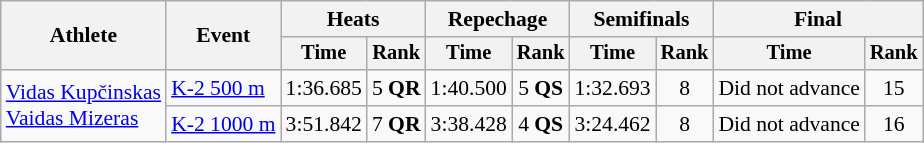<table class=wikitable style="font-size:90%">
<tr>
<th rowspan="2">Athlete</th>
<th rowspan="2">Event</th>
<th colspan="2">Heats</th>
<th colspan="2">Repechage</th>
<th colspan="2">Semifinals</th>
<th colspan="2">Final</th>
</tr>
<tr style="font-size:95%">
<th>Time</th>
<th>Rank</th>
<th>Time</th>
<th>Rank</th>
<th>Time</th>
<th>Rank</th>
<th>Time</th>
<th>Rank</th>
</tr>
<tr align=center>
<td align=left rowspan=2><a href='#'>Vidas Kupčinskas</a><br> <a href='#'>Vaidas Mizeras</a></td>
<td align=left><a href='#'>K-2 500 m</a></td>
<td>1:36.685</td>
<td>5 <strong>QR</strong></td>
<td>1:40.500</td>
<td>5 <strong>QS</strong></td>
<td>1:32.693</td>
<td>8</td>
<td>Did not advance</td>
<td>15</td>
</tr>
<tr align=center>
<td align=left><a href='#'>K-2 1000 m</a></td>
<td>3:51.842</td>
<td>7 <strong>QR</strong></td>
<td>3:38.428</td>
<td>4 <strong>QS</strong></td>
<td>3:24.462</td>
<td>8</td>
<td>Did not advance</td>
<td>16</td>
</tr>
</table>
